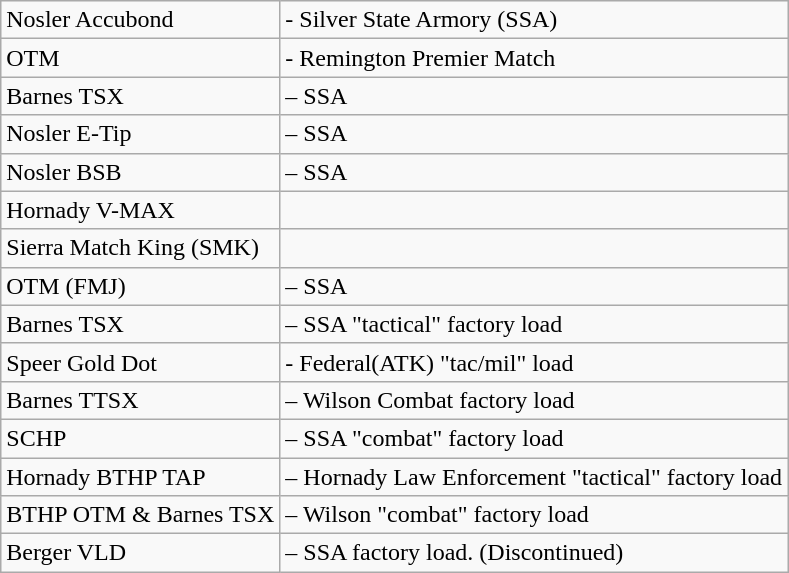<table class="wikitable sortable">
<tr>
<td>   Nosler Accubond</td>
<td>- Silver State Armory (SSA)</td>
</tr>
<tr>
<td> OTM</td>
<td>- Remington Premier Match</td>
</tr>
<tr>
<td>  Barnes TSX</td>
<td> – SSA</td>
</tr>
<tr>
<td>  Nosler E-Tip</td>
<td> – SSA</td>
</tr>
<tr>
<td>  Nosler  BSB</td>
<td> – SSA</td>
</tr>
<tr>
<td> Hornady V-MAX</td>
<td></td>
</tr>
<tr>
<td> Sierra Match King (SMK)</td>
<td></td>
</tr>
<tr>
<td> OTM (FMJ)</td>
<td> – SSA</td>
</tr>
<tr>
<td>  Barnes TSX</td>
<td> – SSA "tactical" factory load</td>
</tr>
<tr>
<td> Speer Gold Dot</td>
<td>- Federal(ATK) "tac/mil" load</td>
</tr>
<tr>
<td> Barnes TTSX</td>
<td> – Wilson Combat factory load</td>
</tr>
<tr>
<td> SCHP</td>
<td> – SSA "combat" factory load</td>
</tr>
<tr>
<td> Hornady BTHP TAP</td>
<td> – Hornady Law Enforcement "tactical" factory load</td>
</tr>
<tr>
<td> BTHP OTM & Barnes TSX</td>
<td> –  Wilson "combat" factory load</td>
</tr>
<tr>
<td> Berger VLD</td>
<td> – SSA factory load. (Discontinued)</td>
</tr>
</table>
